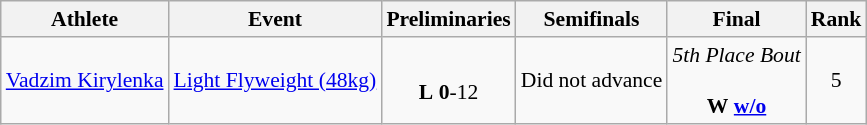<table class="wikitable" border="1" style="font-size:90%">
<tr>
<th>Athlete</th>
<th>Event</th>
<th>Preliminaries</th>
<th>Semifinals</th>
<th>Final</th>
<th>Rank</th>
</tr>
<tr>
<td><a href='#'>Vadzim Kirylenka</a></td>
<td><a href='#'>Light Flyweight (48kg)</a></td>
<td align=center> <br> <strong>L</strong> <strong>0</strong>-12</td>
<td align=center>Did not advance</td>
<td align=center><em>5th Place Bout</em><br> <br> <strong>W</strong> <strong><a href='#'>w/o</a></strong></td>
<td align=center>5</td>
</tr>
</table>
